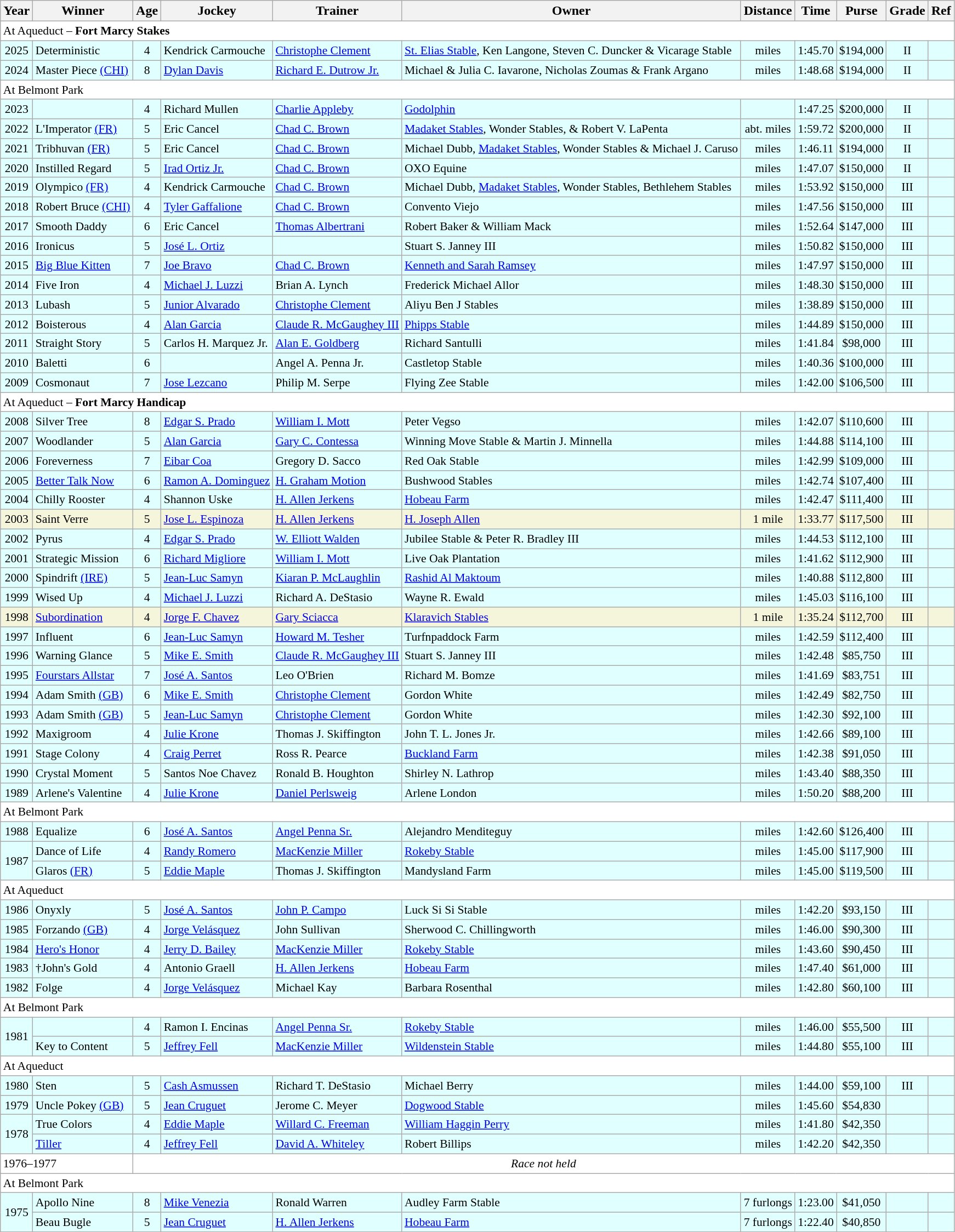<table class="wikitable sortable">
<tr>
<th>Year</th>
<th>Winner</th>
<th>Age</th>
<th>Jockey</th>
<th>Trainer</th>
<th>Owner</th>
<th>Distance</th>
<th>Time</th>
<th>Purse</th>
<th>Grade</th>
<th>Ref</th>
</tr>
<tr style="font-size:90%; background-color:white">
<td align="left" colspan=11>At Aqueduct – <strong>Fort Marcy Stakes</strong></td>
</tr>
<tr style="font-size:90%; background-color:lightcyan">
<td align="center">2025</td>
<td>Deterministic</td>
<td align="center">4</td>
<td>Kendrick Carmouche</td>
<td><a href='#'>Christophe Clement</a></td>
<td><a href='#'>St. Elias Stable</a>, Ken Langone, Steven C. Duncker & Vicarage Stable</td>
<td align="center"> miles</td>
<td align="center">1:45.70</td>
<td align="center">$194,000</td>
<td align="center">II</td>
<td></td>
</tr>
<tr style="font-size:90%; background-color:lightcyan">
<td align="center">2024</td>
<td>Master Piece <a href='#'>(CHI)</a></td>
<td align="center">8</td>
<td><a href='#'>Dylan Davis</a></td>
<td><a href='#'>Richard E. Dutrow Jr.</a></td>
<td>Michael & Julia C. Iavarone, Nicholas Zoumas & Frank Argano</td>
<td align="center"> miles</td>
<td align="center">1:48.68</td>
<td align="center">$194,000</td>
<td align="center">II</td>
<td></td>
</tr>
<tr style="font-size:90%; background-color:white">
<td align="left" colspan=11>At Belmont Park</td>
</tr>
<tr style="font-size:90%; background-color:lightcyan">
<td align="center">2023</td>
<td></td>
<td align="center">4</td>
<td>Richard Mullen</td>
<td><a href='#'>Charlie Appleby</a></td>
<td><a href='#'>Godolphin</a></td>
<td align="center"></td>
<td align="center">1:47.25</td>
<td align="center">$200,000</td>
<td align="center">II</td>
<td></td>
</tr>
<tr style="font-size:90%; background-color:lightcyan">
<td align="center">2022</td>
<td>L'Imperator <a href='#'>(FR)</a></td>
<td align="center">5</td>
<td>Eric Cancel</td>
<td><a href='#'>Chad C. Brown</a></td>
<td><a href='#'>Madaket Stables</a>,  Wonder Stables, & Robert V. LaPenta</td>
<td align="center">abt.  miles</td>
<td align="center">1:59.72</td>
<td align="center">$200,000</td>
<td align="center">II</td>
<td></td>
</tr>
<tr style="font-size:90%; background-color:lightcyan">
<td align="center">2021</td>
<td>Tribhuvan <a href='#'>(FR)</a></td>
<td align="center">5</td>
<td>Eric Cancel</td>
<td><a href='#'>Chad C. Brown</a></td>
<td>Michael Dubb, <a href='#'>Madaket Stables</a>, Wonder Stables & Michael J. Caruso</td>
<td align="center"> miles</td>
<td align="center">1:46.11</td>
<td align="center">$194,000</td>
<td align="center">II</td>
<td></td>
</tr>
<tr style="font-size:90%; background-color:lightcyan">
<td align=center>2020</td>
<td>Instilled Regard</td>
<td align=center>5</td>
<td><a href='#'>Irad Ortiz Jr.</a></td>
<td><a href='#'>Chad C. Brown</a></td>
<td>OXO Equine</td>
<td align=center> miles</td>
<td align=center>1:47.07</td>
<td align=center>$150,000</td>
<td align=center>II</td>
<td></td>
</tr>
<tr style="font-size:90%; background-color:lightcyan">
<td align=center>2019</td>
<td>Olympico <a href='#'>(FR)</a></td>
<td align=center>4</td>
<td>Kendrick Carmouche</td>
<td><a href='#'>Chad C. Brown</a></td>
<td>Michael Dubb, <a href='#'>Madaket Stables</a>, Wonder Stables, Bethlehem Stables</td>
<td align=center> miles</td>
<td align=center>1:53.92</td>
<td align=center>$150,000</td>
<td align=center>III</td>
<td></td>
</tr>
<tr style="font-size:90%; background-color:lightcyan">
<td align=center>2018</td>
<td>Robert Bruce <a href='#'>(CHI)</a></td>
<td align=center>4</td>
<td><a href='#'>Tyler Gaffalione</a></td>
<td><a href='#'>Chad C. Brown</a></td>
<td>Convento Viejo</td>
<td align=center> miles</td>
<td align=center>1:47.56</td>
<td align=center>$150,000</td>
<td align=center>III</td>
<td></td>
</tr>
<tr style="font-size:90%; background-color:lightcyan">
<td align=center>2017</td>
<td>Smooth Daddy</td>
<td align=center>6</td>
<td>Eric Cancel</td>
<td><a href='#'>Thomas Albertrani</a></td>
<td>Robert Baker & William Mack</td>
<td align=center> miles</td>
<td align=center>1:52.64</td>
<td align=center>$147,000</td>
<td align=center>III</td>
<td></td>
</tr>
<tr style="font-size:90%; background-color:lightcyan">
<td align=center>2016</td>
<td>Ironicus</td>
<td align=center>5</td>
<td><a href='#'>José L. Ortiz</a></td>
<td></td>
<td>Stuart S. Janney III</td>
<td align=center> miles</td>
<td align=center>1:50.82</td>
<td align=center>$150,000</td>
<td align=center>III</td>
<td></td>
</tr>
<tr style="font-size:90%; background-color:lightcyan">
<td align=center>2015</td>
<td><a href='#'>Big Blue Kitten</a></td>
<td align=center>7</td>
<td><a href='#'>Joe Bravo</a></td>
<td><a href='#'>Chad C. Brown</a></td>
<td><a href='#'>Kenneth and Sarah Ramsey</a></td>
<td align=center> miles</td>
<td align=center>1:47.97</td>
<td align=center>$150,000</td>
<td align=center>III</td>
<td></td>
</tr>
<tr style="font-size:90%; background-color:lightcyan">
<td align=center>2014</td>
<td>Five Iron</td>
<td align=center>4</td>
<td><a href='#'>Michael J. Luzzi</a></td>
<td>Brian A. Lynch</td>
<td>Frederick Michael Allor</td>
<td align=center> miles</td>
<td align=center>1:48.30</td>
<td align=center>$150,000</td>
<td align=center>III</td>
<td></td>
</tr>
<tr style="font-size:90%; background-color:lightcyan">
<td align=center>2013</td>
<td>Lubash</td>
<td align=center>5</td>
<td><a href='#'>Junior Alvarado</a></td>
<td><a href='#'>Christophe Clement</a></td>
<td>Aliyu Ben J Stables</td>
<td align=center> miles</td>
<td align=center>1:38.89</td>
<td align=center>$150,000</td>
<td align=center>III</td>
<td></td>
</tr>
<tr style="font-size:90%; background-color:lightcyan">
<td align=center>2012</td>
<td>Boisterous</td>
<td align=center>4</td>
<td><a href='#'>Alan Garcia</a></td>
<td><a href='#'>Claude R. McGaughey III</a></td>
<td><a href='#'>Phipps Stable</a></td>
<td align=center> miles</td>
<td align=center>1:44.89</td>
<td align=center>$150,000</td>
<td align=center>III</td>
<td></td>
</tr>
<tr style="font-size:90%; background-color:lightcyan">
<td align=center>2011</td>
<td>Straight Story</td>
<td align=center>5</td>
<td>Carlos H. Marquez Jr.</td>
<td><a href='#'>Alan E. Goldberg</a></td>
<td>Richard Santulli</td>
<td align=center> miles</td>
<td align=center>1:41.84</td>
<td align=center>$98,000</td>
<td align=center>III</td>
<td></td>
</tr>
<tr style="font-size:90%; background-color:lightcyan">
<td align=center>2010</td>
<td>Baletti</td>
<td align=center>6</td>
<td></td>
<td>Angel A. Penna Jr.</td>
<td>Castletop Stable</td>
<td align=center> miles</td>
<td align=center>1:40.36</td>
<td align=center>$100,000</td>
<td align=center>III</td>
<td></td>
</tr>
<tr style="font-size:90%; background-color:lightcyan">
<td align=center>2009</td>
<td>Cosmonaut</td>
<td align=center>7</td>
<td><a href='#'>Jose Lezcano</a></td>
<td>Philip M. Serpe</td>
<td>Flying Zee Stable</td>
<td align=center> miles</td>
<td align=center>1:42.00</td>
<td align=center>$106,500</td>
<td align=center>III</td>
<td></td>
</tr>
<tr style="font-size:90%; background-color:white">
<td align="left" colspan=11>At Aqueduct – <strong>Fort Marcy Handicap </strong></td>
</tr>
<tr style="font-size:90%; background-color:lightcyan">
<td align=center>2008</td>
<td>Silver Tree</td>
<td align=center>8</td>
<td><a href='#'>Edgar S. Prado</a></td>
<td><a href='#'>William I. Mott</a></td>
<td>Peter Vegso</td>
<td align=center> miles</td>
<td align=center>1:42.07</td>
<td align=center>$110,600</td>
<td align=center>III</td>
<td></td>
</tr>
<tr style="font-size:90%; background-color:lightcyan">
<td align=center>2007</td>
<td>Woodlander</td>
<td align=center>5</td>
<td><a href='#'>Alan Garcia</a></td>
<td><a href='#'>Gary C. Contessa</a></td>
<td>Winning Move Stable & Martin J. Minnella</td>
<td align=center> miles</td>
<td align=center>1:44.88</td>
<td align=center>$114,100</td>
<td align=center>III</td>
<td></td>
</tr>
<tr style="font-size:90%; background-color:lightcyan">
<td align=center>2006</td>
<td>Foreverness</td>
<td align=center>7</td>
<td><a href='#'>Eibar Coa</a></td>
<td>Gregory D. Sacco</td>
<td>Red Oak Stable</td>
<td align=center> miles</td>
<td align=center>1:42.99</td>
<td align=center>$109,000</td>
<td align=center>III</td>
<td></td>
</tr>
<tr style="font-size:90%; background-color:lightcyan">
<td align=center>2005</td>
<td><a href='#'>Better Talk Now</a></td>
<td align=center>6</td>
<td><a href='#'>Ramon A. Dominguez</a></td>
<td><a href='#'>H. Graham Motion</a></td>
<td>Bushwood Stables</td>
<td align=center> miles</td>
<td align=center>1:42.74</td>
<td align=center>$107,400</td>
<td align=center>III</td>
<td></td>
</tr>
<tr style="font-size:90%; background-color:lightcyan">
<td align=center>2004</td>
<td>Chilly Rooster</td>
<td align=center>4</td>
<td>Shannon Uske</td>
<td><a href='#'>H. Allen Jerkens</a></td>
<td><a href='#'>Hobeau Farm</a></td>
<td align=center> miles</td>
<td align=center>1:42.47</td>
<td align=center>$111,400</td>
<td align=center>III</td>
<td></td>
</tr>
<tr style="font-size:90%; background-color:beige">
<td align=center>2003</td>
<td>Saint Verre</td>
<td align=center>5</td>
<td><a href='#'>Jose L. Espinoza</a></td>
<td><a href='#'>H. Allen Jerkens</a></td>
<td><a href='#'>H. Joseph Allen</a></td>
<td align=center>1 mile</td>
<td align=center>1:33.77</td>
<td align=center>$117,500</td>
<td align=center>III</td>
<td></td>
</tr>
<tr style="font-size:90%; background-color:lightcyan">
<td align=center>2002</td>
<td>Pyrus</td>
<td align=center>4</td>
<td><a href='#'>Edgar S. Prado</a></td>
<td><a href='#'>W. Elliott Walden</a></td>
<td>Jubilee Stable & Peter R. Bradley III</td>
<td align=center> miles</td>
<td align=center>1:44.53</td>
<td align=center>$112,100</td>
<td align=center>III</td>
<td></td>
</tr>
<tr style="font-size:90%; background-color:lightcyan">
<td align=center>2001</td>
<td>Strategic Mission</td>
<td align=center>6</td>
<td><a href='#'>Richard Migliore</a></td>
<td><a href='#'>William I. Mott</a></td>
<td>Live Oak Plantation</td>
<td align=center> miles</td>
<td align=center>1:41.62</td>
<td align=center>$112,900</td>
<td align=center>III</td>
<td></td>
</tr>
<tr style="font-size:90%; background-color:lightcyan">
<td align=center>2000</td>
<td>Spindrift <a href='#'>(IRE)</a></td>
<td align=center>5</td>
<td><a href='#'>Jean-Luc Samyn</a></td>
<td><a href='#'>Kiaran P. McLaughlin</a></td>
<td><a href='#'>Rashid Al Maktoum</a></td>
<td align=center> miles</td>
<td align=center>1:40.88</td>
<td align=center>$112,800</td>
<td align=center>III</td>
<td></td>
</tr>
<tr style="font-size:90%; background-color:lightcyan">
<td align=center>1999</td>
<td>Wised Up</td>
<td align=center>4</td>
<td><a href='#'>Michael J. Luzzi</a></td>
<td>Richard A. DeStasio</td>
<td>Wayne R. Ewald</td>
<td align=center> miles</td>
<td align=center>1:45.03</td>
<td align=center>$116,100</td>
<td align=center>III</td>
<td></td>
</tr>
<tr style="font-size:90%; background-color:beige">
<td align=center>1998</td>
<td><a href='#'>Subordination</a></td>
<td align=center>4</td>
<td><a href='#'>Jorge F. Chavez</a></td>
<td><a href='#'>Gary Sciacca</a></td>
<td><a href='#'>Klaravich Stables</a></td>
<td align=center>1 mile</td>
<td align=center>1:35.24</td>
<td align=center>$112,700</td>
<td align=center>III</td>
<td></td>
</tr>
<tr style="font-size:90%; background-color:lightcyan">
<td align=center>1997</td>
<td>Influent</td>
<td align=center>6</td>
<td><a href='#'>Jean-Luc Samyn</a></td>
<td><a href='#'>Howard M. Tesher</a></td>
<td>Turfnpaddock Farm</td>
<td align=center> miles</td>
<td align=center>1:42.59</td>
<td align=center>$112,400</td>
<td align=center>III</td>
<td></td>
</tr>
<tr style="font-size:90%; background-color:lightcyan">
<td align=center>1996</td>
<td>Warning Glance</td>
<td align=center>5</td>
<td><a href='#'>Mike E. Smith</a></td>
<td><a href='#'>Claude R. McGaughey III</a></td>
<td>Stuart S. Janney III</td>
<td align=center> miles</td>
<td align=center>1:42.48</td>
<td align=center>$85,750</td>
<td align=center>III</td>
<td></td>
</tr>
<tr style="font-size:90%; background-color:lightcyan">
<td align=center>1995</td>
<td><a href='#'>Fourstars Allstar</a></td>
<td align=center>7</td>
<td><a href='#'>José A. Santos</a></td>
<td>Leo O'Brien</td>
<td>Richard M. Bomze</td>
<td align=center> miles</td>
<td align=center>1:41.69</td>
<td align=center>$83,751</td>
<td align=center>III</td>
<td></td>
</tr>
<tr style="font-size:90%; background-color:lightcyan">
<td align=center>1994</td>
<td>Adam Smith <a href='#'>(GB)</a></td>
<td align=center>6</td>
<td><a href='#'>Mike E. Smith</a></td>
<td><a href='#'>Christophe Clement</a></td>
<td>Gordon White</td>
<td align=center> miles</td>
<td align=center>1:42.49</td>
<td align=center>$82,750</td>
<td align=center>III</td>
<td></td>
</tr>
<tr style="font-size:90%; background-color:lightcyan">
<td align=center>1993</td>
<td>Adam Smith <a href='#'>(GB)</a></td>
<td align=center>5</td>
<td><a href='#'>Jean-Luc Samyn</a></td>
<td><a href='#'>Christophe Clement</a></td>
<td>Gordon White</td>
<td align=center> miles</td>
<td align=center>1:42.30</td>
<td align=center>$92,100</td>
<td align=center>III</td>
<td></td>
</tr>
<tr style="font-size:90%; background-color:lightcyan">
<td align=center>1992</td>
<td>Maxigroom</td>
<td align=center>4</td>
<td><a href='#'>Julie Krone</a></td>
<td>Thomas J. Skiffington</td>
<td>John T. L. Jones Jr.</td>
<td align=center> miles</td>
<td align=center>1:42.66</td>
<td align=center>$89,100</td>
<td align=center>III</td>
<td></td>
</tr>
<tr style="font-size:90%; background-color:lightcyan">
<td align=center>1991</td>
<td>Stage Colony</td>
<td align=center>4</td>
<td><a href='#'>Craig Perret</a></td>
<td>Ross R. Pearce</td>
<td><a href='#'>Buckland Farm</a></td>
<td align=center> miles</td>
<td align=center>1:42.38</td>
<td align=center>$91,050</td>
<td align=center>III</td>
<td></td>
</tr>
<tr style="font-size:90%; background-color:lightcyan">
<td align=center>1990</td>
<td>Crystal Moment</td>
<td align=center>5</td>
<td>Santos Noe Chavez</td>
<td>Ronald B. Houghton</td>
<td>Shirley N. Lathrop</td>
<td align=center> miles</td>
<td align=center>1:43.40</td>
<td align=center>$88,350</td>
<td align=center>III</td>
<td></td>
</tr>
<tr style="font-size:90%; background-color:lightcyan">
<td align=center>1989</td>
<td>Arlene's Valentine</td>
<td align=center>4</td>
<td><a href='#'>Julie Krone</a></td>
<td><a href='#'>Daniel Perlsweig</a></td>
<td>Arlene London</td>
<td align=center> miles</td>
<td align=center>1:50.20</td>
<td align=center>$88,200</td>
<td align=center>III</td>
<td></td>
</tr>
<tr style="font-size:90%; background-color:white">
<td align="left" colspan=11>At Belmont Park</td>
</tr>
<tr style="font-size:90%; background-color:lightcyan">
<td align=center>1988</td>
<td>Equalize</td>
<td align=center>6</td>
<td><a href='#'>José A. Santos</a></td>
<td><a href='#'>Angel Penna Sr.</a></td>
<td>Alejandro Menditeguy</td>
<td align=center> miles</td>
<td align=center>1:42.60</td>
<td align=center>$126,400</td>
<td align=center>III</td>
<td></td>
</tr>
<tr style="font-size:90%; background-color:lightcyan">
<td align=center rowspan=2>1987</td>
<td>Dance of Life</td>
<td align=center>4</td>
<td><a href='#'>Randy Romero</a></td>
<td><a href='#'>MacKenzie Miller</a></td>
<td><a href='#'>Rokeby Stable</a></td>
<td align=center> miles</td>
<td align=center>1:45.00</td>
<td align=center>$117,900</td>
<td align=center>III</td>
<td></td>
</tr>
<tr style="font-size:90%; background-color:lightcyan">
<td>Glaros <a href='#'>(FR)</a></td>
<td align=center>5</td>
<td><a href='#'>Eddie Maple</a></td>
<td>Thomas J. Skiffington</td>
<td>Mandysland Farm</td>
<td align=center> miles</td>
<td align=center>1:45.00</td>
<td align=center>$119,500</td>
<td align=center>III</td>
<td></td>
</tr>
<tr style="font-size:90%; background-color:white">
<td align="left" colspan=11>At Aqueduct</td>
</tr>
<tr style="font-size:90%; background-color:lightcyan">
<td align=center>1986</td>
<td>Onyxly</td>
<td align=center>5</td>
<td><a href='#'>José A. Santos</a></td>
<td><a href='#'>John P. Campo</a></td>
<td>Luck Si Si Stable</td>
<td align=center> miles</td>
<td align=center>1:42.20</td>
<td align=center>$93,150</td>
<td align=center>III</td>
<td></td>
</tr>
<tr style="font-size:90%; background-color:lightcyan">
<td align=center>1985</td>
<td>Forzando <a href='#'>(GB)</a></td>
<td align=center>4</td>
<td><a href='#'>Jorge Velásquez</a></td>
<td>John Sullivan</td>
<td>Sherwood C. Chillingworth</td>
<td align=center> miles</td>
<td align=center>1:46.00</td>
<td align=center>$90,300</td>
<td align=center>III</td>
<td></td>
</tr>
<tr style="font-size:90%; background-color:lightcyan">
<td align=center>1984</td>
<td><a href='#'>Hero's Honor</a></td>
<td align=center>4</td>
<td><a href='#'>Jerry D. Bailey</a></td>
<td><a href='#'>MacKenzie Miller</a></td>
<td><a href='#'>Rokeby Stable</a></td>
<td align=center> miles</td>
<td align=center>1:43.60</td>
<td align=center>$90,450</td>
<td align=center>III</td>
<td></td>
</tr>
<tr style="font-size:90%; background-color:lightcyan">
<td align=center>1983</td>
<td>†John's Gold</td>
<td align=center>4</td>
<td>Antonio Graell</td>
<td><a href='#'>H. Allen Jerkens</a></td>
<td><a href='#'>Hobeau Farm</a></td>
<td align=center> miles</td>
<td align=center>1:47.40</td>
<td align=center>$61,000</td>
<td align=center>III</td>
<td></td>
</tr>
<tr style="font-size:90%; background-color:lightcyan">
<td align=center>1982</td>
<td>Folge</td>
<td align=center>4</td>
<td><a href='#'>Jorge Velásquez</a></td>
<td>Michael Kay</td>
<td>Barbara Rosenthal</td>
<td align=center> miles</td>
<td align=center>1:42.80</td>
<td align=center>$60,100</td>
<td align=center>III</td>
<td></td>
</tr>
<tr style="font-size:90%; background-color:white">
<td align="left" colspan=11>At Belmont Park</td>
</tr>
<tr style="font-size:90%; background-color:lightcyan">
<td align=center rowspan=2>1981</td>
<td></td>
<td align=center>4</td>
<td>Ramon I. Encinas</td>
<td><a href='#'>Angel Penna Sr.</a></td>
<td><a href='#'>Rokeby Stable</a></td>
<td align=center> miles</td>
<td align=center>1:46.00</td>
<td align=center>$55,500</td>
<td align=center>III</td>
<td></td>
</tr>
<tr style="font-size:90%; background-color:lightcyan">
<td>Key to Content</td>
<td align=center>5</td>
<td><a href='#'>Jeffrey Fell</a></td>
<td><a href='#'>MacKenzie Miller</a></td>
<td><a href='#'>Wildenstein Stable</a></td>
<td align=center> miles</td>
<td align=center>1:44.80</td>
<td align=center>$55,100</td>
<td align=center>III</td>
<td></td>
</tr>
<tr style="font-size:90%; background-color:white">
<td align="left" colspan=11>At Aqueduct</td>
</tr>
<tr style="font-size:90%; background-color:lightcyan">
<td align=center>1980</td>
<td>Sten</td>
<td align=center>5</td>
<td><a href='#'>Cash Asmussen</a></td>
<td>Richard T. DeStasio</td>
<td>Michael Berry</td>
<td align=center> miles</td>
<td align=center>1:44.00</td>
<td align=center>$59,100</td>
<td align=center>III</td>
<td></td>
</tr>
<tr style="font-size:90%; background-color:lightcyan">
<td align=center>1979</td>
<td>Uncle Pokey <a href='#'>(GB)</a></td>
<td align=center>5</td>
<td><a href='#'>Jean Cruguet</a></td>
<td>Jerome C. Meyer</td>
<td><a href='#'>Dogwood Stable</a></td>
<td align=center> miles</td>
<td align=center>1:45.60</td>
<td align=center>$54,830</td>
<td align=center></td>
<td></td>
</tr>
<tr style="font-size:90%; background-color:lightcyan">
<td align=center rowspan=2>1978</td>
<td>True Colors</td>
<td align=center>4</td>
<td><a href='#'>Eddie Maple</a></td>
<td><a href='#'>Willard C. Freeman</a></td>
<td><a href='#'>William Haggin Perry</a></td>
<td align=center> miles</td>
<td align=center>1:41.80</td>
<td align=center>$42,350</td>
<td align=center></td>
<td></td>
</tr>
<tr style="font-size:90%; background-color:lightcyan">
<td><a href='#'>Tiller</a></td>
<td align=center>4</td>
<td><a href='#'>Jeffrey Fell</a></td>
<td><a href='#'>David A. Whiteley</a></td>
<td>Robert Billips</td>
<td align=center> miles</td>
<td align=center>1:42.20</td>
<td align=center>$42,350</td>
<td align=center></td>
<td></td>
</tr>
<tr style="font-size:90%; background-color:white">
<td align="left" colspan=2>1976–1977</td>
<td align="center" colspan=9><em>Race not held</em></td>
</tr>
<tr style="font-size:90%; background-color:white">
<td align="left" colspan=11>At Belmont Park</td>
</tr>
<tr style="font-size:90%; background-color:lightcyan">
<td align=center rowspan=2>1975</td>
<td>Apollo Nine</td>
<td align=center>8</td>
<td><a href='#'>Mike Venezia</a></td>
<td>Ronald Warren</td>
<td>Audley Farm Stable</td>
<td align=center>7 furlongs</td>
<td align=center>1:23.00</td>
<td align=center>$41,050</td>
<td align=center></td>
<td></td>
</tr>
<tr style="font-size:90%; background-color:lightcyan">
<td>Beau Bugle</td>
<td align=center>5</td>
<td><a href='#'>Jean Cruguet</a></td>
<td><a href='#'>H. Allen Jerkens</a></td>
<td><a href='#'>Hobeau Farm</a></td>
<td align=center>7 furlongs</td>
<td align=center>1:22.40</td>
<td align=center>$40,850</td>
<td align=center></td>
<td></td>
</tr>
</table>
